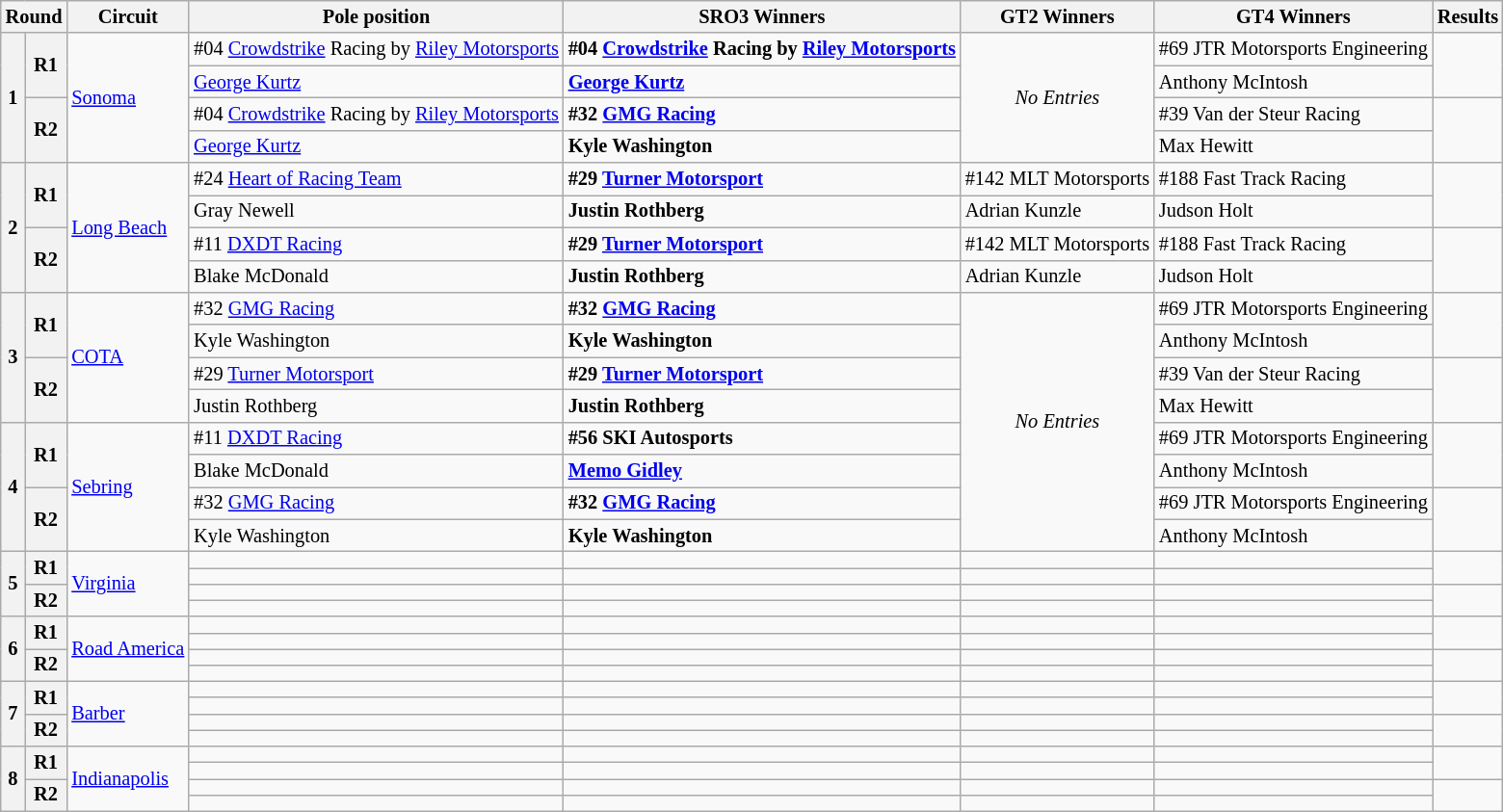<table class="wikitable" style="font-size:85%;">
<tr>
<th colspan=2>Round</th>
<th>Circuit</th>
<th>Pole position</th>
<th>SRO3 Winners</th>
<th>GT2 Winners</th>
<th>GT4 Winners</th>
<th>Results</th>
</tr>
<tr>
<th rowspan="4">1</th>
<th rowspan="2">R1</th>
<td rowspan="4"> <a href='#'>Sonoma</a></td>
<td> #04 <a href='#'>Crowdstrike</a> Racing by <a href='#'>Riley Motorsports</a></td>
<td><strong> #04 <a href='#'>Crowdstrike</a> Racing by <a href='#'>Riley Motorsports</a></strong></td>
<td rowspan="4" align="center"><em>No Entries</em></td>
<td> #69 JTR Motorsports Engineering</td>
<td rowspan="2" align="center"></td>
</tr>
<tr>
<td> <a href='#'>George Kurtz</a></td>
<td><strong> <a href='#'>George Kurtz</a></strong></td>
<td> Anthony McIntosh</td>
</tr>
<tr>
<th rowspan="2">R2</th>
<td> #04 <a href='#'>Crowdstrike</a> Racing by <a href='#'>Riley Motorsports</a></td>
<td><strong> #32 <a href='#'>GMG Racing</a></strong></td>
<td> #39 Van der Steur Racing</td>
<td rowspan="2" align="center"></td>
</tr>
<tr>
<td> <a href='#'>George Kurtz</a></td>
<td><strong> Kyle Washington</strong></td>
<td> Max Hewitt</td>
</tr>
<tr>
<th rowspan="4">2</th>
<th rowspan="2">R1</th>
<td rowspan="4"> <a href='#'>Long Beach</a></td>
<td> #24 <a href='#'>Heart of Racing Team</a></td>
<td><strong> #29 <a href='#'>Turner Motorsport</a></strong></td>
<td> #142 MLT Motorsports</td>
<td> #188 Fast Track Racing</td>
<td rowspan="2" align="center"></td>
</tr>
<tr>
<td> Gray Newell</td>
<td><strong> Justin Rothberg</strong></td>
<td> Adrian Kunzle</td>
<td> Judson Holt</td>
</tr>
<tr>
<th rowspan="2">R2</th>
<td> #11 <a href='#'>DXDT Racing</a></td>
<td><strong> #29 <a href='#'>Turner Motorsport</a></strong></td>
<td> #142 MLT Motorsports</td>
<td> #188 Fast Track Racing</td>
<td rowspan="2" align="center"></td>
</tr>
<tr>
<td> Blake McDonald</td>
<td><strong> Justin Rothberg</strong></td>
<td> Adrian Kunzle</td>
<td> Judson Holt</td>
</tr>
<tr>
<th rowspan="4">3</th>
<th rowspan="2">R1</th>
<td rowspan="4"> <a href='#'>COTA</a></td>
<td> #32 <a href='#'>GMG Racing</a></td>
<td><strong> #32 <a href='#'>GMG Racing</a></strong></td>
<td rowspan="8" align="center"><em>No Entries</em></td>
<td> #69 JTR Motorsports Engineering</td>
<td rowspan="2" align="center"></td>
</tr>
<tr>
<td> Kyle Washington</td>
<td><strong> Kyle Washington</strong></td>
<td> Anthony McIntosh</td>
</tr>
<tr>
<th rowspan="2">R2</th>
<td> #29 <a href='#'>Turner Motorsport</a></td>
<td><strong> #29 <a href='#'>Turner Motorsport</a></strong></td>
<td> #39 Van der Steur Racing</td>
<td rowspan="2" align="center"></td>
</tr>
<tr>
<td> Justin Rothberg</td>
<td><strong> Justin Rothberg</strong></td>
<td> Max Hewitt</td>
</tr>
<tr>
<th rowspan="4">4</th>
<th rowspan="2">R1</th>
<td rowspan="4"> <a href='#'>Sebring</a></td>
<td> #11 <a href='#'>DXDT Racing</a></td>
<td><strong> #56 SKI Autosports</strong></td>
<td> #69 JTR Motorsports Engineering</td>
<td rowspan="2" align="center"></td>
</tr>
<tr>
<td> Blake McDonald</td>
<td><strong> <a href='#'>Memo Gidley</a></strong></td>
<td> Anthony McIntosh</td>
</tr>
<tr>
<th rowspan="2">R2</th>
<td> #32 <a href='#'>GMG Racing</a></td>
<td><strong> #32 <a href='#'>GMG Racing</a></strong></td>
<td> #69 JTR Motorsports Engineering</td>
<td rowspan="2" align="center"></td>
</tr>
<tr>
<td> Kyle Washington</td>
<td><strong> Kyle Washington</strong></td>
<td> Anthony McIntosh</td>
</tr>
<tr>
<th rowspan="4">5</th>
<th rowspan="2">R1</th>
<td rowspan="4"> <a href='#'>Virginia</a></td>
<td></td>
<td></td>
<td align="center"></td>
<td></td>
<td rowspan="2" align="center"></td>
</tr>
<tr>
<td></td>
<td></td>
<td></td>
<td></td>
</tr>
<tr>
<th rowspan="2">R2</th>
<td></td>
<td></td>
<td></td>
<td></td>
<td rowspan="2" align="center"></td>
</tr>
<tr>
<td></td>
<td></td>
<td></td>
<td></td>
</tr>
<tr>
<th rowspan="4">6</th>
<th rowspan="2">R1</th>
<td rowspan="4"> <a href='#'>Road America</a></td>
<td></td>
<td></td>
<td align="center"></td>
<td></td>
<td rowspan="2" align="center"></td>
</tr>
<tr>
<td></td>
<td></td>
<td></td>
<td></td>
</tr>
<tr>
<th rowspan="2">R2</th>
<td></td>
<td></td>
<td></td>
<td></td>
<td rowspan="2" align="center"></td>
</tr>
<tr>
<td></td>
<td></td>
<td></td>
<td></td>
</tr>
<tr>
<th rowspan="4">7</th>
<th rowspan="2">R1</th>
<td rowspan="4"> <a href='#'>Barber</a></td>
<td></td>
<td></td>
<td align="center"></td>
<td></td>
<td rowspan="2" align="center"></td>
</tr>
<tr>
<td></td>
<td></td>
<td></td>
<td></td>
</tr>
<tr>
<th rowspan="2">R2</th>
<td></td>
<td></td>
<td></td>
<td></td>
<td rowspan="2" align="center"></td>
</tr>
<tr>
<td></td>
<td></td>
<td></td>
<td></td>
</tr>
<tr>
<th rowspan="4">8</th>
<th rowspan="2">R1</th>
<td rowspan="4"> <a href='#'>Indianapolis</a></td>
<td></td>
<td></td>
<td></td>
<td></td>
<td rowspan="2" align="center"></td>
</tr>
<tr>
<td></td>
<td></td>
<td></td>
<td></td>
</tr>
<tr>
<th rowspan="2">R2</th>
<td></td>
<td></td>
<td></td>
<td></td>
<td rowspan="2" align="center"></td>
</tr>
<tr>
<td></td>
<td></td>
<td></td>
<td></td>
</tr>
</table>
